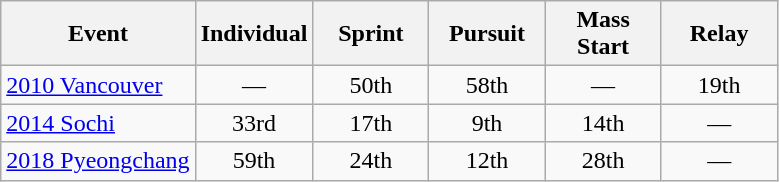<table class="wikitable" style="text-align: center;">
<tr>
<th>Event</th>
<th>Individual</th>
<th>Sprint</th>
<th>Pursuit</th>
<th>Mass Start</th>
<th>Relay</th>
</tr>
<tr>
<td align=left> <a href='#'>2010 Vancouver</a></td>
<td style="text-align:center; width:70px;">—</td>
<td style="text-align:center; width:70px;">50th</td>
<td style="text-align:center; width:70px;">58th</td>
<td style="text-align:center; width:70px;">—</td>
<td style="text-align:center; width:70px;">19th</td>
</tr>
<tr>
<td align=left> <a href='#'>2014 Sochi</a></td>
<td style="text-align:center; width:70px;">33rd</td>
<td style="text-align:center; width:70px;">17th</td>
<td style="text-align:center; width:70px;">9th</td>
<td style="text-align:center; width:70px;">14th</td>
<td style="text-align:center; width:70px;">—</td>
</tr>
<tr>
<td align=left> <a href='#'>2018 Pyeongchang</a></td>
<td style="text-align:center; width:70px;">59th</td>
<td style="text-align:center; width:70px;">24th</td>
<td style="text-align:center; width:70px;">12th</td>
<td style="text-align:center; width:70px;">28th</td>
<td style="text-align:center; width:70px;">—</td>
</tr>
</table>
